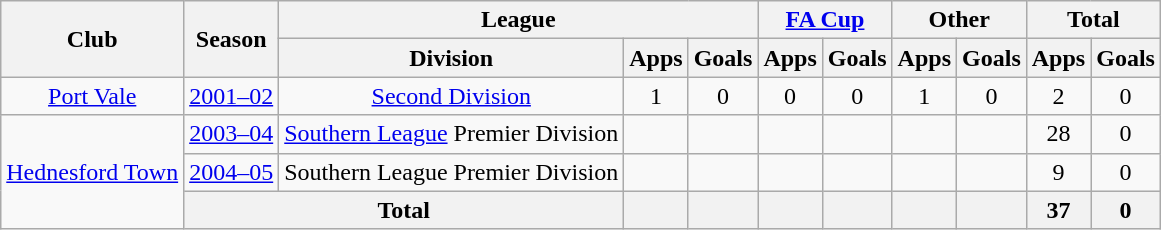<table class="wikitable" style="text-align:center">
<tr>
<th rowspan="2">Club</th>
<th rowspan="2">Season</th>
<th colspan="3">League</th>
<th colspan="2"><a href='#'>FA Cup</a></th>
<th colspan="2">Other</th>
<th colspan="2">Total</th>
</tr>
<tr>
<th>Division</th>
<th>Apps</th>
<th>Goals</th>
<th>Apps</th>
<th>Goals</th>
<th>Apps</th>
<th>Goals</th>
<th>Apps</th>
<th>Goals</th>
</tr>
<tr>
<td><a href='#'>Port Vale</a></td>
<td><a href='#'>2001–02</a></td>
<td><a href='#'>Second Division</a></td>
<td>1</td>
<td>0</td>
<td>0</td>
<td>0</td>
<td>1</td>
<td>0</td>
<td>2</td>
<td>0</td>
</tr>
<tr>
<td rowspan="3"><a href='#'>Hednesford Town</a></td>
<td><a href='#'>2003–04</a></td>
<td><a href='#'>Southern League</a> Premier Division</td>
<td></td>
<td></td>
<td></td>
<td></td>
<td></td>
<td></td>
<td>28</td>
<td>0</td>
</tr>
<tr>
<td><a href='#'>2004–05</a></td>
<td>Southern League Premier Division</td>
<td></td>
<td></td>
<td></td>
<td></td>
<td></td>
<td></td>
<td>9</td>
<td>0</td>
</tr>
<tr>
<th colspan="2">Total</th>
<th></th>
<th></th>
<th></th>
<th></th>
<th></th>
<th></th>
<th>37</th>
<th>0</th>
</tr>
</table>
